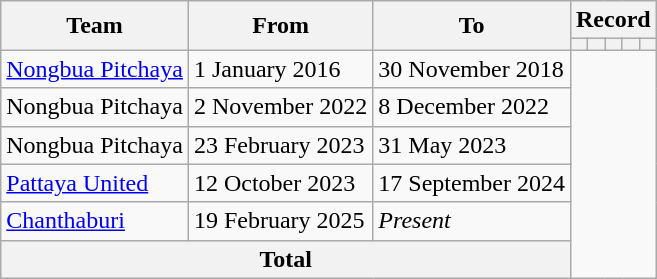<table class=wikitable style=text-align:center>
<tr>
<th rowspan=2>Team</th>
<th rowspan=2>From</th>
<th rowspan=2>To</th>
<th colspan=5>Record</th>
</tr>
<tr>
<th></th>
<th></th>
<th></th>
<th></th>
<th></th>
</tr>
<tr>
<td align=left><a href='#'>Nongbua Pitchaya</a></td>
<td align=left>1 January 2016</td>
<td align=left>30 November 2018<br></td>
</tr>
<tr>
<td align=left>Nongbua Pitchaya</td>
<td align=left>2 November 2022</td>
<td align=left>8 December 2022<br></td>
</tr>
<tr>
<td align=left>Nongbua Pitchaya</td>
<td align=left>23 February 2023</td>
<td align=left>31 May 2023<br></td>
</tr>
<tr>
<td align=left><a href='#'>Pattaya United</a></td>
<td align=left>12 October 2023</td>
<td align=left>17 September 2024<br></td>
</tr>
<tr>
<td align=left><a href='#'>Chanthaburi</a></td>
<td align=left>19 February 2025</td>
<td align=left><em>Present</em><br></td>
</tr>
<tr>
<th colspan=3>Total<br></th>
</tr>
</table>
